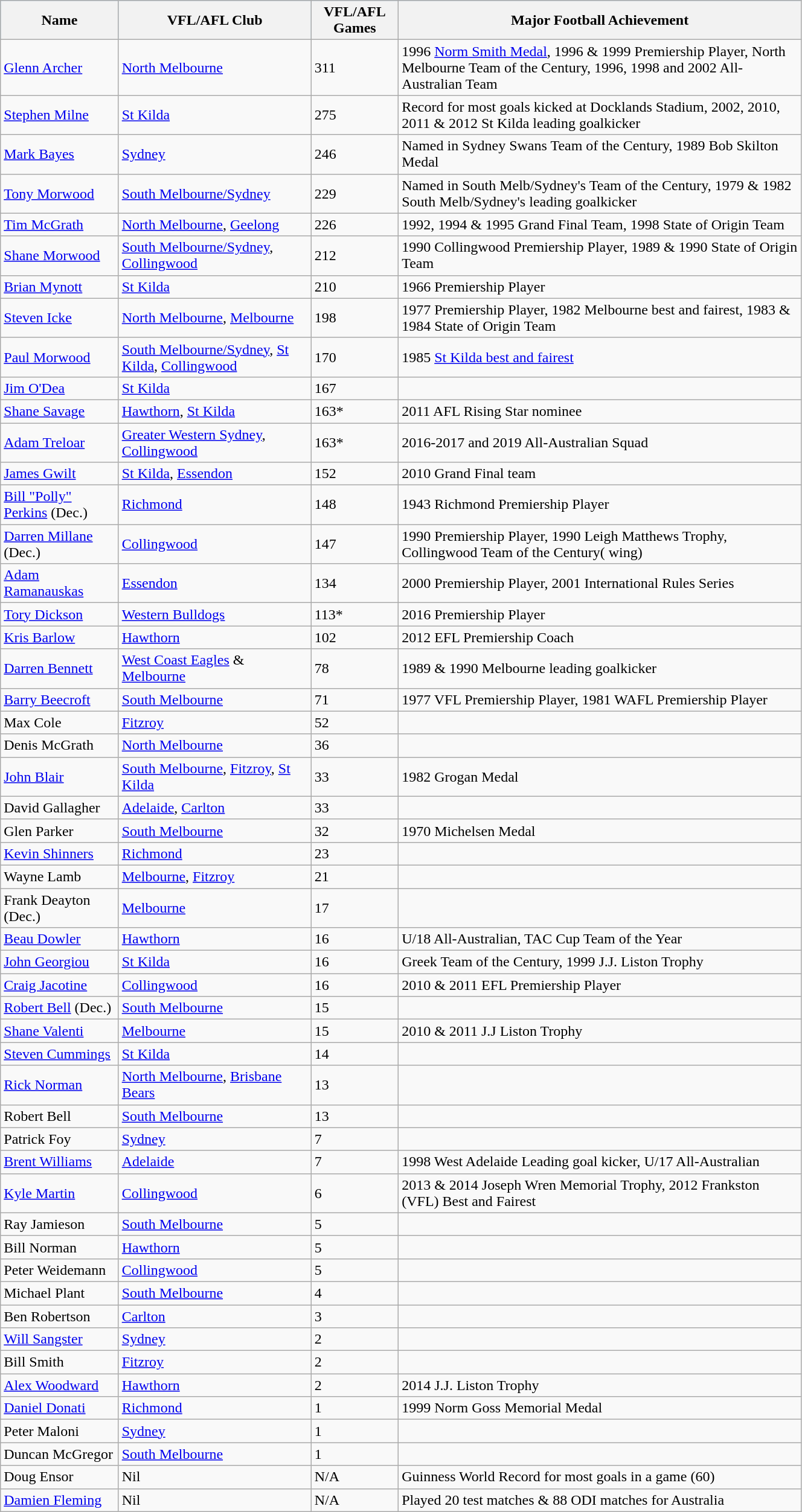<table class="wikitable" width=70%>
<tr bgcolor=#87cefa>
<th>Name</th>
<th>VFL/AFL Club</th>
<th>VFL/AFL Games</th>
<th>Major Football Achievement</th>
</tr>
<tr>
<td><a href='#'>Glenn Archer</a></td>
<td><a href='#'>North Melbourne</a></td>
<td>311</td>
<td>1996 <a href='#'>Norm Smith Medal</a>, 1996 & 1999 Premiership Player,  North Melbourne Team of the Century, 1996, 1998 and 2002 All-Australian Team</td>
</tr>
<tr>
<td><a href='#'>Stephen Milne</a></td>
<td><a href='#'>St Kilda</a></td>
<td>275</td>
<td>Record for most goals kicked at Docklands Stadium, 2002, 2010, 2011 & 2012 St Kilda leading goalkicker</td>
</tr>
<tr>
<td><a href='#'>Mark Bayes</a></td>
<td><a href='#'>Sydney</a></td>
<td>246</td>
<td>Named in Sydney Swans Team of the Century, 1989 Bob Skilton Medal</td>
</tr>
<tr>
<td><a href='#'>Tony Morwood</a></td>
<td><a href='#'>South Melbourne/Sydney</a></td>
<td>229</td>
<td>Named in South Melb/Sydney's Team of the Century, 1979 & 1982 South Melb/Sydney's leading goalkicker</td>
</tr>
<tr>
<td><a href='#'>Tim McGrath</a></td>
<td><a href='#'>North Melbourne</a>, <a href='#'>Geelong</a></td>
<td>226</td>
<td>1992, 1994 & 1995 Grand Final Team, 1998 State of Origin Team</td>
</tr>
<tr>
<td><a href='#'>Shane Morwood</a></td>
<td><a href='#'>South Melbourne/Sydney</a>, <a href='#'>Collingwood</a></td>
<td>212</td>
<td>1990 Collingwood Premiership Player, 1989 & 1990 State of Origin Team</td>
</tr>
<tr>
<td><a href='#'>Brian Mynott</a></td>
<td><a href='#'>St Kilda</a></td>
<td>210</td>
<td>1966 Premiership Player</td>
</tr>
<tr>
<td><a href='#'>Steven Icke</a></td>
<td><a href='#'>North Melbourne</a>, <a href='#'>Melbourne</a></td>
<td>198</td>
<td>1977 Premiership Player, 1982 Melbourne best and fairest, 1983 & 1984 State of Origin Team</td>
</tr>
<tr>
<td><a href='#'>Paul Morwood</a></td>
<td><a href='#'>South Melbourne/Sydney</a>, <a href='#'>St Kilda</a>, <a href='#'>Collingwood</a></td>
<td>170</td>
<td>1985 <a href='#'>St Kilda best and fairest</a></td>
</tr>
<tr>
<td><a href='#'>Jim O'Dea</a></td>
<td><a href='#'>St Kilda</a></td>
<td>167</td>
<td></td>
</tr>
<tr>
<td><a href='#'>Shane Savage</a></td>
<td><a href='#'>Hawthorn</a>, <a href='#'>St Kilda</a></td>
<td>163*</td>
<td>2011 AFL Rising Star nominee</td>
</tr>
<tr>
<td><a href='#'>Adam Treloar</a></td>
<td><a href='#'>Greater Western Sydney</a>, <a href='#'>Collingwood</a></td>
<td>163*</td>
<td>2016-2017 and 2019 All-Australian Squad</td>
</tr>
<tr>
<td><a href='#'>James Gwilt</a></td>
<td><a href='#'>St Kilda</a>, <a href='#'>Essendon</a></td>
<td>152</td>
<td>2010 Grand Final team</td>
</tr>
<tr>
<td><a href='#'>Bill "Polly" Perkins</a> (Dec.)</td>
<td><a href='#'>Richmond</a></td>
<td>148</td>
<td>1943 Richmond Premiership Player</td>
</tr>
<tr>
<td><a href='#'>Darren Millane</a> (Dec.)</td>
<td><a href='#'>Collingwood</a></td>
<td>147</td>
<td>1990 Premiership Player, 1990 Leigh Matthews Trophy, Collingwood Team of the Century( wing)</td>
</tr>
<tr>
<td><a href='#'>Adam Ramanauskas</a></td>
<td><a href='#'>Essendon</a></td>
<td>134</td>
<td>2000 Premiership Player, 2001 International Rules Series</td>
</tr>
<tr>
<td><a href='#'>Tory Dickson</a></td>
<td><a href='#'>Western Bulldogs</a></td>
<td>113*</td>
<td>2016 Premiership Player</td>
</tr>
<tr>
<td><a href='#'>Kris Barlow</a></td>
<td><a href='#'>Hawthorn</a></td>
<td>102</td>
<td>2012 EFL Premiership Coach</td>
</tr>
<tr>
<td><a href='#'>Darren Bennett</a></td>
<td><a href='#'>West Coast Eagles</a> & <a href='#'>Melbourne</a></td>
<td>78</td>
<td>1989 & 1990 Melbourne leading goalkicker</td>
</tr>
<tr>
<td><a href='#'>Barry Beecroft</a></td>
<td><a href='#'>South Melbourne</a></td>
<td>71</td>
<td>1977 VFL Premiership Player, 1981 WAFL Premiership Player</td>
</tr>
<tr>
<td>Max Cole</td>
<td><a href='#'>Fitzroy</a></td>
<td>52</td>
<td></td>
</tr>
<tr>
<td>Denis McGrath</td>
<td><a href='#'>North Melbourne</a></td>
<td>36</td>
<td></td>
</tr>
<tr>
<td><a href='#'>John Blair</a></td>
<td><a href='#'>South Melbourne</a>, <a href='#'>Fitzroy</a>, <a href='#'>St Kilda</a></td>
<td>33</td>
<td>1982 Grogan Medal</td>
</tr>
<tr>
<td>David Gallagher</td>
<td><a href='#'>Adelaide</a>, <a href='#'>Carlton</a></td>
<td>33</td>
<td></td>
</tr>
<tr>
<td>Glen Parker</td>
<td><a href='#'>South Melbourne</a></td>
<td>32</td>
<td>1970 Michelsen Medal</td>
</tr>
<tr>
<td><a href='#'>Kevin Shinners</a></td>
<td><a href='#'>Richmond</a></td>
<td>23</td>
<td></td>
</tr>
<tr>
<td>Wayne Lamb</td>
<td><a href='#'>Melbourne</a>, <a href='#'>Fitzroy</a></td>
<td>21</td>
<td></td>
</tr>
<tr>
<td>Frank Deayton (Dec.)</td>
<td><a href='#'>Melbourne</a></td>
<td>17</td>
<td></td>
</tr>
<tr>
<td><a href='#'>Beau Dowler</a></td>
<td><a href='#'>Hawthorn</a></td>
<td>16</td>
<td>U/18 All-Australian, TAC Cup Team of the Year</td>
</tr>
<tr>
<td><a href='#'>John Georgiou</a></td>
<td><a href='#'>St Kilda</a></td>
<td>16</td>
<td>Greek Team of the Century, 1999 J.J. Liston Trophy</td>
</tr>
<tr>
<td><a href='#'>Craig Jacotine</a></td>
<td><a href='#'>Collingwood</a></td>
<td>16</td>
<td>2010 & 2011 EFL Premiership Player</td>
</tr>
<tr>
<td><a href='#'>Robert Bell</a> (Dec.)</td>
<td><a href='#'>South Melbourne</a></td>
<td>15</td>
<td></td>
</tr>
<tr>
<td><a href='#'>Shane Valenti</a></td>
<td><a href='#'>Melbourne</a></td>
<td>15</td>
<td>2010 & 2011 J.J Liston Trophy</td>
</tr>
<tr>
<td><a href='#'>Steven Cummings</a></td>
<td><a href='#'>St Kilda</a></td>
<td>14</td>
<td></td>
</tr>
<tr>
<td><a href='#'>Rick Norman</a></td>
<td><a href='#'>North Melbourne</a>, <a href='#'>Brisbane Bears</a></td>
<td>13</td>
<td></td>
</tr>
<tr>
<td>Robert Bell</td>
<td><a href='#'>South Melbourne</a></td>
<td>13</td>
<td></td>
</tr>
<tr>
<td>Patrick Foy</td>
<td><a href='#'>Sydney</a></td>
<td>7</td>
<td></td>
</tr>
<tr>
<td><a href='#'>Brent Williams</a></td>
<td><a href='#'>Adelaide</a></td>
<td>7</td>
<td>1998 West Adelaide Leading goal kicker, U/17 All-Australian</td>
</tr>
<tr>
<td><a href='#'>Kyle Martin</a></td>
<td><a href='#'>Collingwood</a></td>
<td>6</td>
<td>2013 & 2014 Joseph Wren Memorial Trophy, 2012 Frankston (VFL) Best and Fairest</td>
</tr>
<tr>
<td>Ray Jamieson</td>
<td><a href='#'>South Melbourne</a></td>
<td>5</td>
<td></td>
</tr>
<tr>
<td>Bill Norman</td>
<td><a href='#'>Hawthorn</a></td>
<td>5</td>
<td></td>
</tr>
<tr>
<td>Peter Weidemann</td>
<td><a href='#'>Collingwood</a></td>
<td>5</td>
<td></td>
</tr>
<tr>
<td>Michael Plant</td>
<td><a href='#'>South Melbourne</a></td>
<td>4</td>
<td></td>
</tr>
<tr>
<td>Ben Robertson</td>
<td><a href='#'>Carlton</a></td>
<td>3</td>
<td></td>
</tr>
<tr>
<td><a href='#'>Will Sangster</a></td>
<td><a href='#'>Sydney</a></td>
<td>2</td>
<td></td>
</tr>
<tr>
<td>Bill Smith</td>
<td><a href='#'>Fitzroy</a></td>
<td>2</td>
<td></td>
</tr>
<tr>
<td><a href='#'>Alex Woodward</a></td>
<td><a href='#'>Hawthorn</a></td>
<td>2</td>
<td>2014 J.J. Liston Trophy</td>
</tr>
<tr>
<td><a href='#'>Daniel Donati</a></td>
<td><a href='#'>Richmond</a></td>
<td>1</td>
<td>1999 Norm Goss Memorial Medal</td>
</tr>
<tr>
<td>Peter Maloni</td>
<td><a href='#'>Sydney</a></td>
<td>1</td>
<td></td>
</tr>
<tr>
<td>Duncan McGregor</td>
<td><a href='#'>South Melbourne</a></td>
<td>1</td>
<td></td>
</tr>
<tr>
<td>Doug Ensor</td>
<td>Nil</td>
<td>N/A</td>
<td>Guinness World Record for most goals in a game (60)</td>
</tr>
<tr>
<td><a href='#'>Damien Fleming</a></td>
<td>Nil</td>
<td>N/A</td>
<td>Played 20 test matches & 88 ODI matches for Australia</td>
</tr>
</table>
